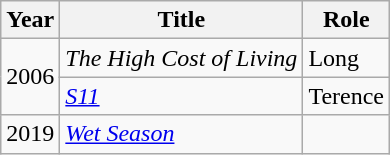<table class="wikitable">
<tr>
<th>Year</th>
<th>Title</th>
<th>Role</th>
</tr>
<tr>
<td rowspan="2">2006</td>
<td><em>The High Cost of Living</em></td>
<td>Long</td>
</tr>
<tr>
<td><em><a href='#'>S11</a></em></td>
<td>Terence</td>
</tr>
<tr>
<td>2019</td>
<td><em><a href='#'>Wet Season</a></em></td>
<td></td>
</tr>
</table>
